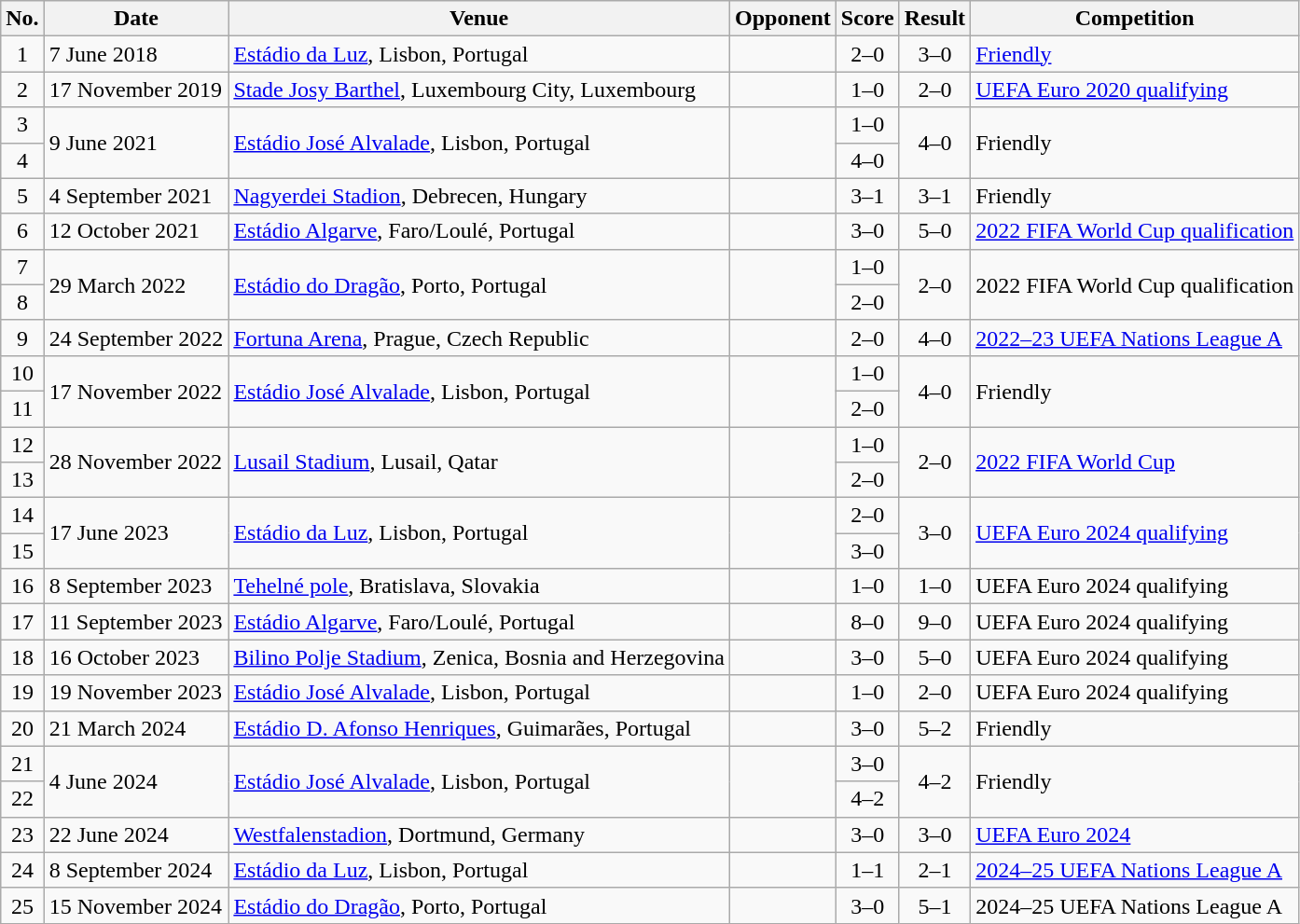<table class="wikitable sortable">
<tr>
<th scope=col>No.</th>
<th scope=col>Date</th>
<th scope=col>Venue</th>
<th scope=col>Opponent</th>
<th scope=col>Score</th>
<th scope=col>Result</th>
<th scope=col>Competition</th>
</tr>
<tr>
<td align=center>1</td>
<td>7 June 2018</td>
<td><a href='#'>Estádio da Luz</a>, Lisbon, Portugal</td>
<td></td>
<td align=center>2–0</td>
<td align=center>3–0</td>
<td><a href='#'>Friendly</a></td>
</tr>
<tr>
<td align=center>2</td>
<td>17 November 2019</td>
<td><a href='#'>Stade Josy Barthel</a>, Luxembourg City, Luxembourg</td>
<td></td>
<td align=center>1–0</td>
<td align=center>2–0</td>
<td><a href='#'>UEFA Euro 2020 qualifying</a></td>
</tr>
<tr>
<td align=center>3</td>
<td rowspan=2>9 June 2021</td>
<td rowspan=2><a href='#'>Estádio José Alvalade</a>, Lisbon, Portugal</td>
<td rowspan=2></td>
<td align=center>1–0</td>
<td align=center rowspan=2>4–0</td>
<td rowspan="2">Friendly</td>
</tr>
<tr>
<td align=center>4</td>
<td align=center>4–0</td>
</tr>
<tr>
<td align=center>5</td>
<td>4 September 2021</td>
<td><a href='#'>Nagyerdei Stadion</a>, Debrecen, Hungary</td>
<td></td>
<td align=center>3–1</td>
<td align=center>3–1</td>
<td>Friendly</td>
</tr>
<tr>
<td align=center>6</td>
<td>12 October 2021</td>
<td><a href='#'>Estádio Algarve</a>, Faro/Loulé, Portugal</td>
<td></td>
<td align=center>3–0</td>
<td align=center>5–0</td>
<td><a href='#'>2022 FIFA World Cup qualification</a></td>
</tr>
<tr>
<td align=center>7</td>
<td rowspan=2>29 March 2022</td>
<td rowspan=2><a href='#'>Estádio do Dragão</a>, Porto, Portugal</td>
<td rowspan=2></td>
<td align=center>1–0</td>
<td align=center rowspan=2>2–0</td>
<td rowspan="2">2022 FIFA World Cup qualification</td>
</tr>
<tr>
<td align=center>8</td>
<td align=center>2–0</td>
</tr>
<tr>
<td align=center>9</td>
<td>24 September 2022</td>
<td><a href='#'>Fortuna Arena</a>, Prague, Czech Republic</td>
<td></td>
<td align=center>2–0</td>
<td align=center>4–0</td>
<td><a href='#'>2022–23 UEFA Nations League A</a></td>
</tr>
<tr>
<td align=center>10</td>
<td rowspan=2>17 November 2022</td>
<td rowspan=2><a href='#'>Estádio José Alvalade</a>, Lisbon, Portugal</td>
<td rowspan=2></td>
<td align=center>1–0</td>
<td align=center rowspan=2>4–0</td>
<td rowspan=2>Friendly</td>
</tr>
<tr>
<td align=center>11</td>
<td align=center>2–0</td>
</tr>
<tr>
<td align=center>12</td>
<td rowspan=2>28 November 2022</td>
<td rowspan=2><a href='#'>Lusail Stadium</a>, Lusail, Qatar</td>
<td rowspan=2></td>
<td align=center>1–0</td>
<td align=center rowspan=2>2–0</td>
<td rowspan=2><a href='#'>2022 FIFA World Cup</a></td>
</tr>
<tr>
<td align=center>13</td>
<td align=center>2–0</td>
</tr>
<tr>
<td align=center>14</td>
<td rowspan=2>17 June 2023</td>
<td rowspan=2><a href='#'>Estádio da Luz</a>, Lisbon, Portugal</td>
<td rowspan=2></td>
<td align=center>2–0</td>
<td align=center rowspan=2>3–0</td>
<td rowspan="2"><a href='#'>UEFA Euro 2024 qualifying</a></td>
</tr>
<tr>
<td align=center>15</td>
<td align=center>3–0</td>
</tr>
<tr>
<td align=center>16</td>
<td>8 September 2023</td>
<td><a href='#'>Tehelné pole</a>, Bratislava, Slovakia</td>
<td></td>
<td align=center>1–0</td>
<td align=center>1–0</td>
<td>UEFA Euro 2024 qualifying</td>
</tr>
<tr>
<td align=center>17</td>
<td>11 September 2023</td>
<td><a href='#'>Estádio Algarve</a>, Faro/Loulé, Portugal</td>
<td></td>
<td align=center>8–0</td>
<td align=center>9–0</td>
<td>UEFA Euro 2024 qualifying</td>
</tr>
<tr>
<td align=center>18</td>
<td>16 October 2023</td>
<td><a href='#'>Bilino Polje Stadium</a>, Zenica, Bosnia and Herzegovina</td>
<td></td>
<td align=center>3–0</td>
<td align=center>5–0</td>
<td>UEFA Euro 2024 qualifying</td>
</tr>
<tr>
<td align=center>19</td>
<td>19 November 2023</td>
<td><a href='#'>Estádio José Alvalade</a>, Lisbon, Portugal</td>
<td></td>
<td align=center>1–0</td>
<td align=center>2–0</td>
<td>UEFA Euro 2024 qualifying</td>
</tr>
<tr>
<td align=center>20</td>
<td>21 March 2024</td>
<td><a href='#'>Estádio D. Afonso Henriques</a>, Guimarães, Portugal</td>
<td></td>
<td align=center>3–0</td>
<td align=center>5–2</td>
<td>Friendly</td>
</tr>
<tr>
<td align=center>21</td>
<td rowspan=2>4 June 2024</td>
<td rowspan=2><a href='#'>Estádio José Alvalade</a>, Lisbon, Portugal</td>
<td rowspan=2></td>
<td align=center>3–0</td>
<td align=center rowspan=2>4–2</td>
<td rowspan="2">Friendly</td>
</tr>
<tr>
<td align=center>22</td>
<td align=center>4–2</td>
</tr>
<tr>
<td align=center>23</td>
<td>22 June 2024</td>
<td><a href='#'>Westfalenstadion</a>, Dortmund, Germany</td>
<td></td>
<td align=center>3–0</td>
<td align=center>3–0</td>
<td><a href='#'>UEFA Euro 2024</a></td>
</tr>
<tr>
<td align=center>24</td>
<td>8 September 2024</td>
<td><a href='#'>Estádio da Luz</a>, Lisbon, Portugal</td>
<td></td>
<td align=center>1–1</td>
<td align=center>2–1</td>
<td><a href='#'>2024–25 UEFA Nations League A</a></td>
</tr>
<tr>
<td align=center>25</td>
<td>15 November 2024</td>
<td><a href='#'>Estádio do Dragão</a>, Porto, Portugal</td>
<td></td>
<td align=center>3–0</td>
<td align=center>5–1</td>
<td>2024–25 UEFA Nations League A</td>
</tr>
</table>
